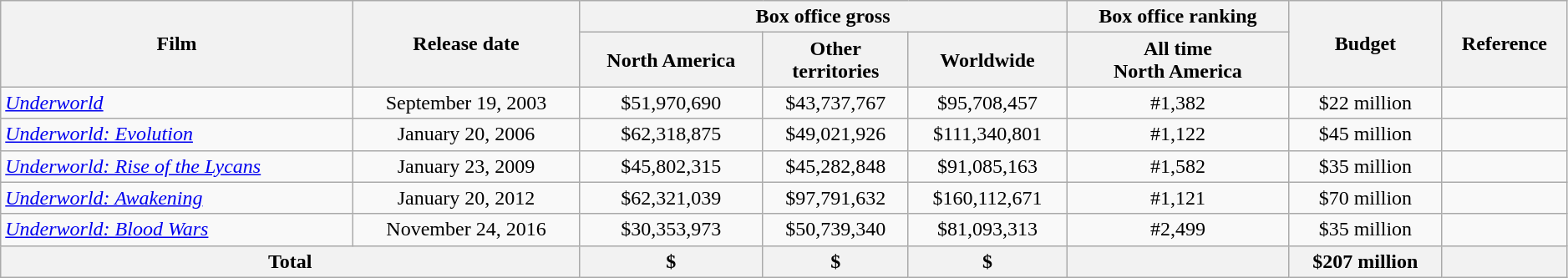<table class="wikitable" style="width:99%;">
<tr>
<th rowspan="2"><strong>Film</strong></th>
<th rowspan="2"><strong>Release date</strong></th>
<th colspan="3"><strong>Box office gross</strong></th>
<th style="text=;"wrap"><strong>Box office ranking</strong></th>
<th rowspan="2"><strong>Budget</strong></th>
<th rowspan="2"><strong>Reference</strong></th>
</tr>
<tr>
<th>North America</th>
<th>Other<br>territories</th>
<th>Worldwide</th>
<th>All time<br>North America</th>
</tr>
<tr>
<td><em><a href='#'>Underworld</a></em></td>
<td style="text-align:center;">September 19, 2003</td>
<td style="text-align:center;">$51,970,690</td>
<td style="text-align:center;">$43,737,767</td>
<td style="text-align:center;">$95,708,457</td>
<td style="text-align:center;">#1,382</td>
<td style="text-align:center;">$22 million</td>
<td style="text-align:center;"></td>
</tr>
<tr>
<td><em><a href='#'>Underworld: Evolution</a></em></td>
<td style="text-align:center;">January 20, 2006</td>
<td style="text-align:center;">$62,318,875</td>
<td style="text-align:center;">$49,021,926</td>
<td style="text-align:center;">$111,340,801</td>
<td style="text-align:center;">#1,122</td>
<td style="text-align:center;">$45 million</td>
<td style="text-align:center;"></td>
</tr>
<tr>
<td><em><a href='#'>Underworld: Rise of the Lycans</a></em></td>
<td style="text-align:center;">January 23, 2009</td>
<td style="text-align:center;">$45,802,315</td>
<td style="text-align:center;">$45,282,848</td>
<td style="text-align:center;">$91,085,163</td>
<td style="text-align:center;">#1,582</td>
<td style="text-align:center;">$35 million</td>
<td style="text-align:center;"></td>
</tr>
<tr>
<td><em><a href='#'>Underworld: Awakening</a></em></td>
<td style="text-align:center;">January 20, 2012</td>
<td style="text-align:center;">$62,321,039</td>
<td style="text-align:center;">$97,791,632</td>
<td style="text-align:center;">$160,112,671</td>
<td style="text-align:center;">#1,121</td>
<td style="text-align:center;">$70 million</td>
<td style="text-align:center;"></td>
</tr>
<tr>
<td><em><a href='#'>Underworld: Blood Wars</a></em></td>
<td style="text-align:center;">November 24, 2016</td>
<td style="text-align:center;">$30,353,973</td>
<td style="text-align:center;">$50,739,340</td>
<td style="text-align:center;">$81,093,313</td>
<td style="text-align:center;">#2,499</td>
<td style="text-align:center;">$35 million</td>
<td style="text-align:center;"></td>
</tr>
<tr>
<th colspan=2>Total</th>
<th>$</th>
<th>$</th>
<th>$</th>
<th></th>
<th>$207 million</th>
<th></th>
</tr>
</table>
